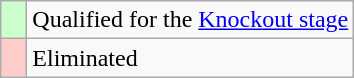<table class="wikitable">
<tr>
<td style="width: 10px; background: #ccffcc;"></td>
<td>Qualified for the <a href='#'>Knockout stage</a></td>
</tr>
<tr>
<td style="width: 10px; background: #ffcccc;"></td>
<td>Eliminated</td>
</tr>
</table>
